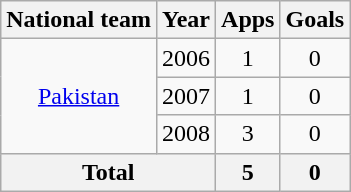<table class="wikitable" style="text-align:center">
<tr>
<th>National team</th>
<th>Year</th>
<th>Apps</th>
<th>Goals</th>
</tr>
<tr>
<td rowspan="3"><a href='#'>Pakistan</a></td>
<td>2006</td>
<td>1</td>
<td>0</td>
</tr>
<tr>
<td>2007</td>
<td>1</td>
<td>0</td>
</tr>
<tr>
<td>2008</td>
<td>3</td>
<td>0</td>
</tr>
<tr>
<th colspan="2">Total</th>
<th>5</th>
<th>0</th>
</tr>
</table>
